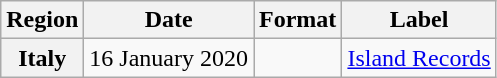<table class="wikitable plainrowheaders" style="text-align:center;">
<tr>
<th>Region</th>
<th>Date</th>
<th>Format</th>
<th>Label</th>
</tr>
<tr>
<th scope="row">Italy</th>
<td>16 January 2020</td>
<td></td>
<td><a href='#'>Island Records</a></td>
</tr>
</table>
